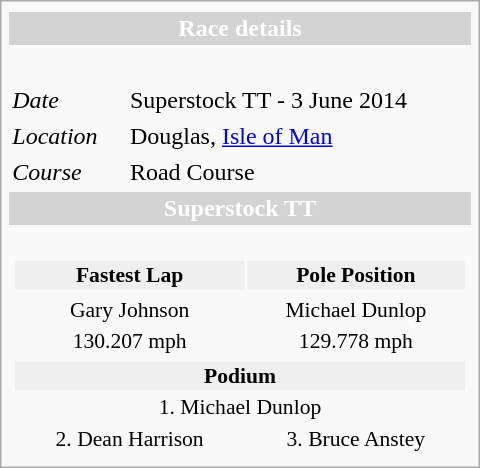<table class="infobox" align="right" cellpadding="2" style="float:right; width: 20em;">
<tr>
</tr>
<tr>
<th colspan="3" style="background:lightgrey; color:#ffffff;" align=center>Race details</th>
</tr>
<tr>
<td colspan="3" style="text-align:center;"><br></td>
</tr>
<tr>
<td style="width: 25%;"><em>Date</em></td>
<td>Superstock TT - 3 June 2014</td>
</tr>
<tr>
<td><em>Location</em></td>
<td colspan=3>Douglas, <a href='#'>Isle of Man</a></td>
</tr>
<tr>
<td><em>Course</em></td>
<td colspan=3>Road Course <br> </td>
</tr>
<tr>
<th colspan="3" style="background:lightgrey; color:#ffffff;" align=center>Superstock TT</th>
</tr>
<tr>
<td colspan=2 align=center><br><table style="width:100%; font-size: 90%; text-align: left;">
<tr>
<th style="background-color: #efefef;" align=center>Fastest Lap</th>
<th style="background-color: #efefef;" align=center>Pole Position</th>
</tr>
<tr>
</tr>
<tr>
<td align=center> Gary Johnson</td>
<td align=center> Michael Dunlop</td>
</tr>
<tr>
<td align=center>130.207 mph</td>
<td align=center>129.778 mph</td>
</tr>
<tr>
</tr>
<tr>
<th colspan=2 style="background-color: #efefef;" align=center>Podium</th>
</tr>
<tr>
<td colspan=2 align=center>1.  Michael Dunlop</td>
</tr>
<tr>
<td align=center>2.  Dean Harrison</td>
<td align=center>3.  Bruce Anstey</td>
</tr>
</table>
</td>
</tr>
</table>
